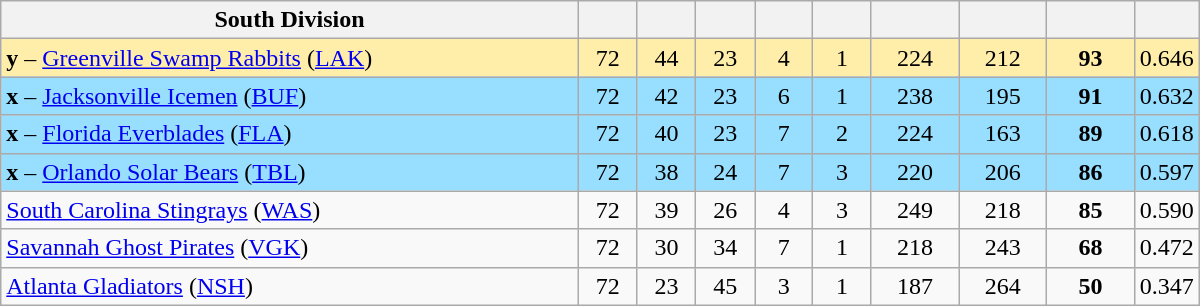<table class="wikitable sortable" style="text-align:center; width:50em">
<tr>
<th style="width:50%;" class="unsortable">South Division</th>
<th width="5%"></th>
<th width="5%"></th>
<th width="5%"></th>
<th width="5%"></th>
<th width="5%"></th>
<th width="7.5%"></th>
<th width="7.5%"></th>
<th width="7.5%"></th>
<th width="7.5%"></th>
</tr>
<tr bgcolor=#ffeeaa>
<td align=left><strong>y</strong> – <a href='#'>Greenville Swamp Rabbits</a> (<a href='#'>LAK</a>)</td>
<td>72</td>
<td>44</td>
<td>23</td>
<td>4</td>
<td>1</td>
<td>224</td>
<td>212</td>
<td><strong>93</strong></td>
<td>0.646</td>
</tr>
<tr bgcolor=#97DEFF>
<td align=left><strong>x</strong> – <a href='#'>Jacksonville Icemen</a> (<a href='#'>BUF</a>)</td>
<td>72</td>
<td>42</td>
<td>23</td>
<td>6</td>
<td>1</td>
<td>238</td>
<td>195</td>
<td><strong>91</strong></td>
<td>0.632</td>
</tr>
<tr bgcolor=#97DEFF>
<td align=left><strong>x</strong> – <a href='#'>Florida Everblades</a> (<a href='#'>FLA</a>)</td>
<td>72</td>
<td>40</td>
<td>23</td>
<td>7</td>
<td>2</td>
<td>224</td>
<td>163</td>
<td><strong>89</strong></td>
<td>0.618</td>
</tr>
<tr bgcolor=#97DEFF>
<td align=left><strong>x</strong> – <a href='#'>Orlando Solar Bears</a> (<a href='#'>TBL</a>)</td>
<td>72</td>
<td>38</td>
<td>24</td>
<td>7</td>
<td>3</td>
<td>220</td>
<td>206</td>
<td><strong>86</strong></td>
<td>0.597</td>
</tr>
<tr bgcolor=>
<td align=left><a href='#'>South Carolina Stingrays</a> (<a href='#'>WAS</a>)</td>
<td>72</td>
<td>39</td>
<td>26</td>
<td>4</td>
<td>3</td>
<td>249</td>
<td>218</td>
<td><strong>85</strong></td>
<td>0.590</td>
</tr>
<tr bgcolor=>
<td align=left><a href='#'>Savannah Ghost Pirates</a> (<a href='#'>VGK</a>)</td>
<td>72</td>
<td>30</td>
<td>34</td>
<td>7</td>
<td>1</td>
<td>218</td>
<td>243</td>
<td><strong>68</strong></td>
<td>0.472</td>
</tr>
<tr bgcolor=>
<td align=left><a href='#'>Atlanta Gladiators</a> (<a href='#'>NSH</a>)</td>
<td>72</td>
<td>23</td>
<td>45</td>
<td>3</td>
<td>1</td>
<td>187</td>
<td>264</td>
<td><strong>50</strong></td>
<td>0.347</td>
</tr>
</table>
